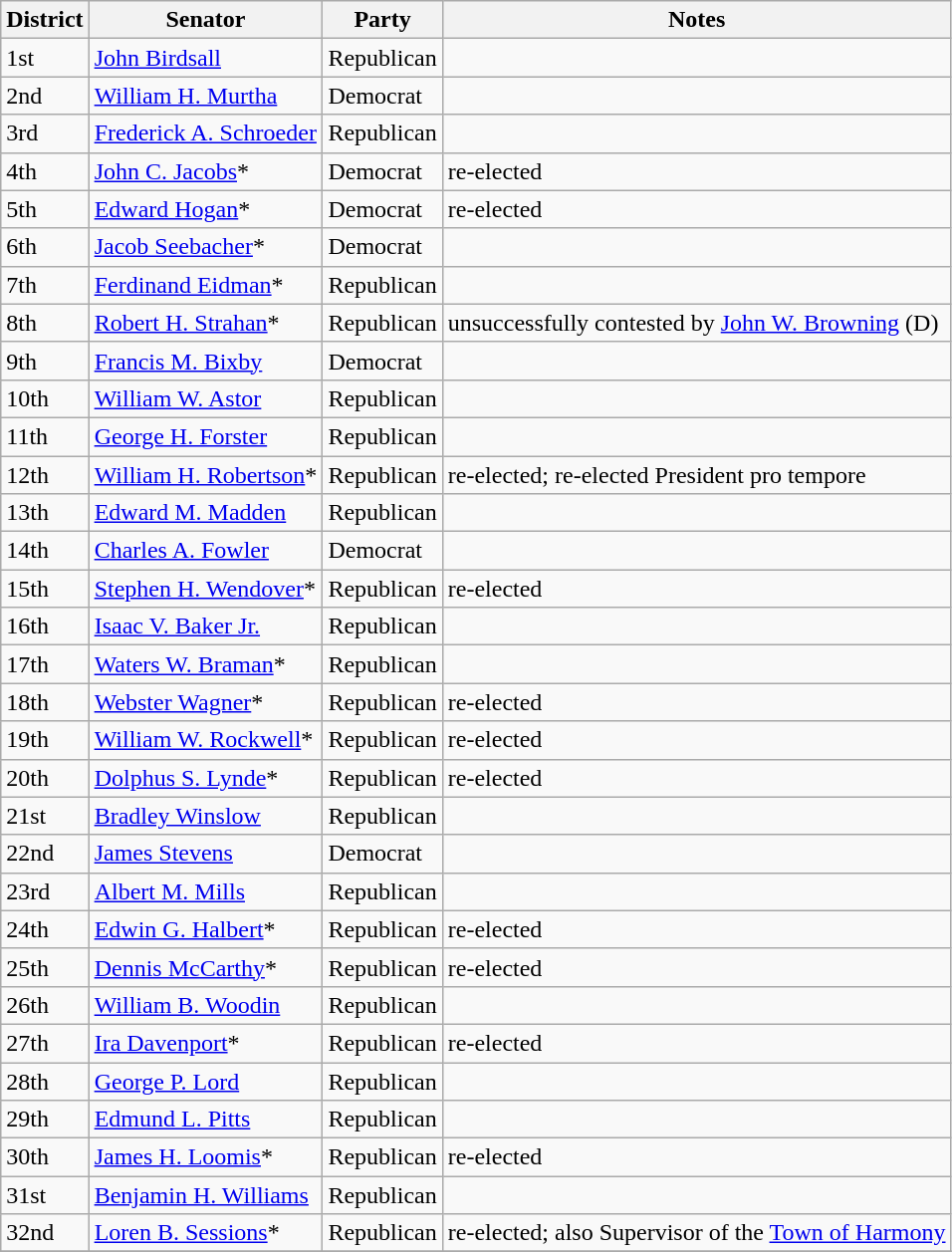<table class=wikitable>
<tr>
<th>District</th>
<th>Senator</th>
<th>Party</th>
<th>Notes</th>
</tr>
<tr>
<td>1st</td>
<td><a href='#'>John Birdsall</a></td>
<td>Republican</td>
<td></td>
</tr>
<tr>
<td>2nd</td>
<td><a href='#'>William H. Murtha</a></td>
<td>Democrat</td>
<td></td>
</tr>
<tr>
<td>3rd</td>
<td><a href='#'>Frederick A. Schroeder</a></td>
<td>Republican</td>
<td></td>
</tr>
<tr>
<td>4th</td>
<td><a href='#'>John C. Jacobs</a>*</td>
<td>Democrat</td>
<td>re-elected</td>
</tr>
<tr>
<td>5th</td>
<td><a href='#'>Edward Hogan</a>*</td>
<td>Democrat</td>
<td>re-elected</td>
</tr>
<tr>
<td>6th</td>
<td><a href='#'>Jacob Seebacher</a>*</td>
<td>Democrat</td>
<td></td>
</tr>
<tr>
<td>7th</td>
<td><a href='#'>Ferdinand Eidman</a>*</td>
<td>Republican</td>
<td></td>
</tr>
<tr>
<td>8th</td>
<td><a href='#'>Robert H. Strahan</a>*</td>
<td>Republican</td>
<td>unsuccessfully contested by <a href='#'>John W. Browning</a> (D)</td>
</tr>
<tr>
<td>9th</td>
<td><a href='#'>Francis M. Bixby</a></td>
<td>Democrat</td>
<td></td>
</tr>
<tr>
<td>10th</td>
<td><a href='#'>William W. Astor</a></td>
<td>Republican</td>
<td></td>
</tr>
<tr>
<td>11th</td>
<td><a href='#'>George H. Forster</a></td>
<td>Republican</td>
<td></td>
</tr>
<tr>
<td>12th</td>
<td><a href='#'>William H. Robertson</a>*</td>
<td>Republican</td>
<td>re-elected; re-elected President pro tempore</td>
</tr>
<tr>
<td>13th</td>
<td><a href='#'>Edward M. Madden</a></td>
<td>Republican</td>
<td></td>
</tr>
<tr>
<td>14th</td>
<td><a href='#'>Charles A. Fowler</a></td>
<td>Democrat</td>
<td></td>
</tr>
<tr>
<td>15th</td>
<td><a href='#'>Stephen H. Wendover</a>*</td>
<td>Republican</td>
<td>re-elected</td>
</tr>
<tr>
<td>16th</td>
<td><a href='#'>Isaac V. Baker Jr.</a></td>
<td>Republican</td>
<td></td>
</tr>
<tr>
<td>17th</td>
<td><a href='#'>Waters W. Braman</a>*</td>
<td>Republican</td>
<td></td>
</tr>
<tr>
<td>18th</td>
<td><a href='#'>Webster Wagner</a>*</td>
<td>Republican</td>
<td>re-elected</td>
</tr>
<tr>
<td>19th</td>
<td><a href='#'>William W. Rockwell</a>*</td>
<td>Republican</td>
<td>re-elected</td>
</tr>
<tr>
<td>20th</td>
<td><a href='#'>Dolphus S. Lynde</a>*</td>
<td>Republican</td>
<td>re-elected</td>
</tr>
<tr>
<td>21st</td>
<td><a href='#'>Bradley Winslow</a></td>
<td>Republican</td>
<td></td>
</tr>
<tr>
<td>22nd</td>
<td><a href='#'>James Stevens</a></td>
<td>Democrat</td>
<td></td>
</tr>
<tr>
<td>23rd</td>
<td><a href='#'>Albert M. Mills</a></td>
<td>Republican</td>
<td></td>
</tr>
<tr>
<td>24th</td>
<td><a href='#'>Edwin G. Halbert</a>*</td>
<td>Republican</td>
<td>re-elected</td>
</tr>
<tr>
<td>25th</td>
<td><a href='#'>Dennis McCarthy</a>*</td>
<td>Republican</td>
<td>re-elected</td>
</tr>
<tr>
<td>26th</td>
<td><a href='#'>William B. Woodin</a></td>
<td>Republican</td>
<td></td>
</tr>
<tr>
<td>27th</td>
<td><a href='#'>Ira Davenport</a>*</td>
<td>Republican</td>
<td>re-elected</td>
</tr>
<tr>
<td>28th</td>
<td><a href='#'>George P. Lord</a></td>
<td>Republican</td>
<td></td>
</tr>
<tr>
<td>29th</td>
<td><a href='#'>Edmund L. Pitts</a></td>
<td>Republican</td>
<td></td>
</tr>
<tr>
<td>30th</td>
<td><a href='#'>James H. Loomis</a>*</td>
<td>Republican</td>
<td>re-elected</td>
</tr>
<tr>
<td>31st</td>
<td><a href='#'>Benjamin H. Williams</a></td>
<td>Republican</td>
<td></td>
</tr>
<tr>
<td>32nd</td>
<td><a href='#'>Loren B. Sessions</a>*</td>
<td>Republican</td>
<td>re-elected; also Supervisor of the <a href='#'>Town of Harmony</a></td>
</tr>
<tr>
</tr>
</table>
